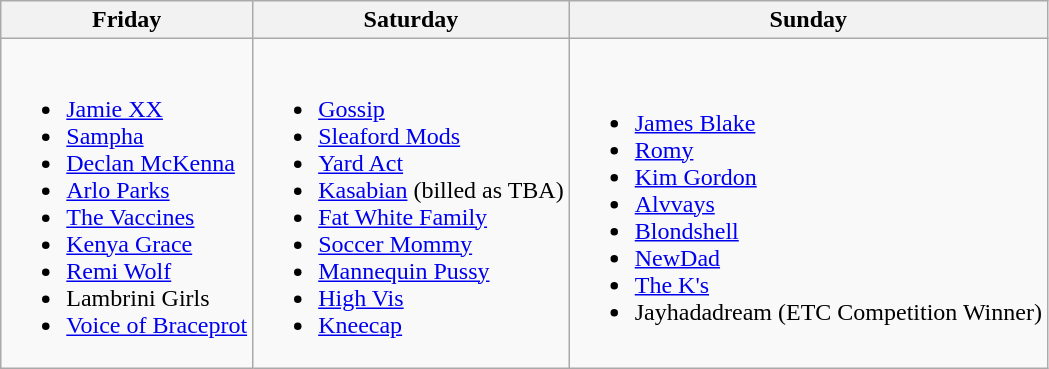<table class="wikitable">
<tr>
<th>Friday</th>
<th>Saturday</th>
<th>Sunday</th>
</tr>
<tr>
<td><br><ul><li><a href='#'>Jamie XX</a></li><li><a href='#'>Sampha</a></li><li><a href='#'>Declan McKenna</a></li><li><a href='#'>Arlo Parks</a></li><li><a href='#'>The Vaccines</a></li><li><a href='#'>Kenya Grace</a></li><li><a href='#'>Remi Wolf</a></li><li>Lambrini Girls</li><li><a href='#'>Voice of Braceprot</a></li></ul></td>
<td><br><ul><li><a href='#'>Gossip</a></li><li><a href='#'>Sleaford Mods</a></li><li><a href='#'>Yard Act</a></li><li><a href='#'>Kasabian</a> (billed as TBA)</li><li><a href='#'>Fat White Family</a></li><li><a href='#'>Soccer Mommy</a></li><li><a href='#'>Mannequin Pussy</a></li><li><a href='#'>High Vis</a></li><li><a href='#'>Kneecap</a></li></ul></td>
<td><br><ul><li><a href='#'>James Blake</a></li><li><a href='#'>Romy</a></li><li><a href='#'>Kim Gordon</a></li><li><a href='#'>Alvvays</a></li><li><a href='#'>Blondshell</a></li><li><a href='#'>NewDad</a></li><li><a href='#'>The K's</a></li><li>Jayhadadream (ETC Competition Winner)</li></ul></td>
</tr>
</table>
